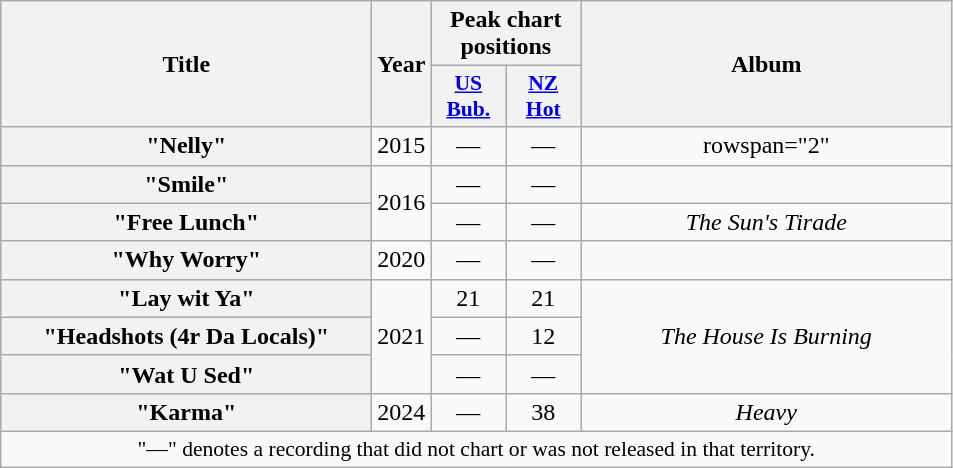<table class="wikitable plainrowheaders" style="text-align:center;">
<tr>
<th scope="col" rowspan="2" style="width:15em;">Title</th>
<th scope="col" rowspan="2">Year</th>
<th scope="col" colspan="2">Peak chart positions</th>
<th scope="col" rowspan="2" style="width:15em;">Album</th>
</tr>
<tr>
<th scope="col" style="width:3em;font-size:90%;"><a href='#'>US<br>Bub.</a><br></th>
<th scope="col" style="width:3em;font-size:90%;"><a href='#'>NZ<br>Hot</a><br></th>
</tr>
<tr>
<th scope="row">"Nelly"</th>
<td>2015</td>
<td>—</td>
<td>—</td>
<td>rowspan="2" </td>
</tr>
<tr>
<th scope="row">"Smile"</th>
<td rowspan="2">2016</td>
<td>—</td>
<td>—</td>
</tr>
<tr>
<th scope="row">"Free Lunch"</th>
<td>—</td>
<td>—</td>
<td><em>The Sun's Tirade</em></td>
</tr>
<tr>
<th scope="row">"Why Worry"</th>
<td>2020</td>
<td>—</td>
<td>—</td>
<td></td>
</tr>
<tr>
<th scope="row">"Lay wit Ya"<br></th>
<td rowspan="3">2021</td>
<td>21</td>
<td>21</td>
<td rowspan="3"><em>The House Is Burning</em></td>
</tr>
<tr>
<th scope="row">"Headshots (4r Da Locals)"</th>
<td>—</td>
<td>12</td>
</tr>
<tr>
<th scope="row">"Wat U Sed"</th>
<td>—</td>
<td>—</td>
</tr>
<tr>
<th scope="row">"Karma"<br></th>
<td>2024</td>
<td>—</td>
<td>38</td>
<td><em>Heavy</em></td>
</tr>
<tr>
<td colspan="14" style="font-size:90%">"—" denotes a recording that did not chart or was not released in that territory.</td>
</tr>
</table>
